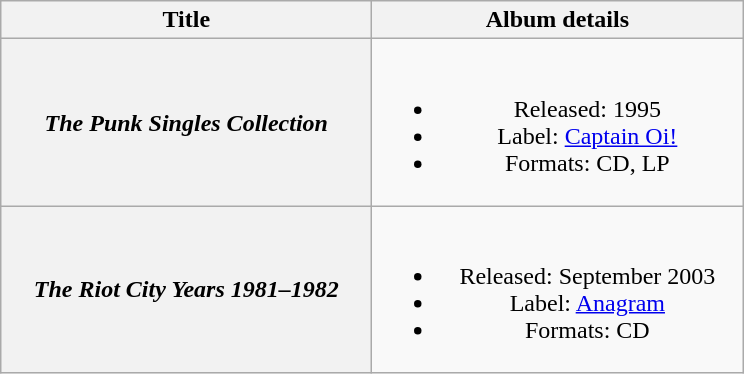<table class="wikitable plainrowheaders" style="text-align:center;">
<tr>
<th scope="col" style="width:15em;">Title</th>
<th scope="col" style="width:15em;">Album details</th>
</tr>
<tr>
<th scope="row"><em>The Punk Singles Collection</em></th>
<td><br><ul><li>Released: 1995</li><li>Label: <a href='#'>Captain Oi!</a></li><li>Formats: CD, LP</li></ul></td>
</tr>
<tr>
<th scope="row"><em>The Riot City Years 1981–1982</em></th>
<td><br><ul><li>Released: September 2003</li><li>Label: <a href='#'>Anagram</a></li><li>Formats: CD</li></ul></td>
</tr>
</table>
